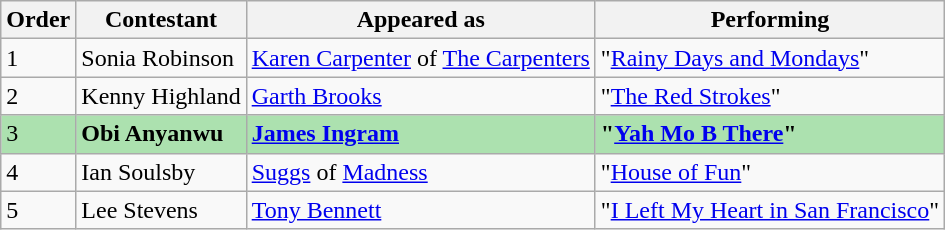<table class="wikitable">
<tr>
<th>Order</th>
<th>Contestant</th>
<th>Appeared as</th>
<th>Performing</th>
</tr>
<tr>
<td>1</td>
<td>Sonia Robinson</td>
<td><a href='#'>Karen Carpenter</a> of <a href='#'>The Carpenters</a></td>
<td>"<a href='#'>Rainy Days and Mondays</a>"</td>
</tr>
<tr>
<td>2</td>
<td>Kenny Highland</td>
<td><a href='#'>Garth Brooks</a></td>
<td>"<a href='#'>The Red Strokes</a>"</td>
</tr>
<tr style="background:#ACE1AF;">
<td>3</td>
<td><strong>Obi Anyanwu</strong></td>
<td><strong><a href='#'>James Ingram</a></strong></td>
<td><strong>"<a href='#'>Yah Mo B There</a>"</strong></td>
</tr>
<tr>
<td>4</td>
<td>Ian Soulsby</td>
<td><a href='#'>Suggs</a> of <a href='#'>Madness</a></td>
<td>"<a href='#'>House of Fun</a>"</td>
</tr>
<tr>
<td>5</td>
<td>Lee Stevens</td>
<td><a href='#'>Tony Bennett</a></td>
<td>"<a href='#'>I Left My Heart in San Francisco</a>"</td>
</tr>
</table>
